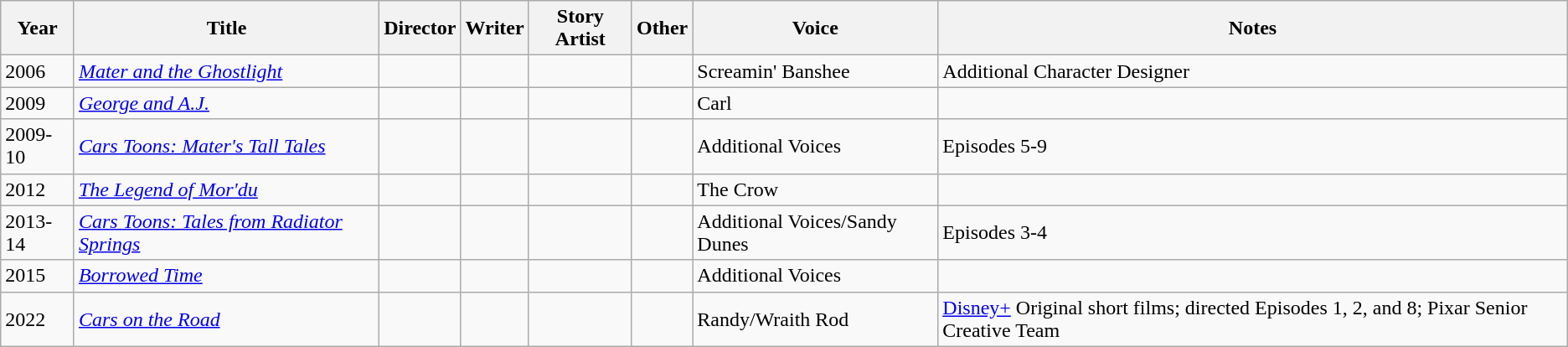<table class="wikitable">
<tr>
<th>Year</th>
<th>Title</th>
<th>Director</th>
<th>Writer</th>
<th>Story Artist</th>
<th>Other</th>
<th>Voice</th>
<th>Notes</th>
</tr>
<tr>
<td>2006</td>
<td><em><a href='#'>Mater and the Ghostlight</a></em></td>
<td></td>
<td></td>
<td></td>
<td></td>
<td>Screamin' Banshee</td>
<td>Additional Character Designer</td>
</tr>
<tr>
<td>2009</td>
<td><em><a href='#'>George and A.J.</a></em></td>
<td></td>
<td></td>
<td></td>
<td></td>
<td>Carl</td>
<td></td>
</tr>
<tr>
<td>2009-10</td>
<td><em><a href='#'>Cars Toons: Mater's Tall Tales</a></em></td>
<td></td>
<td></td>
<td></td>
<td></td>
<td>Additional Voices</td>
<td>Episodes 5-9</td>
</tr>
<tr>
<td>2012</td>
<td><em><a href='#'>The Legend of Mor'du</a></em></td>
<td></td>
<td></td>
<td></td>
<td></td>
<td>The Crow</td>
<td></td>
</tr>
<tr>
<td>2013-14</td>
<td><em><a href='#'>Cars Toons: Tales from Radiator Springs</a></em></td>
<td></td>
<td></td>
<td></td>
<td></td>
<td>Additional Voices/Sandy Dunes</td>
<td>Episodes 3-4</td>
</tr>
<tr>
<td>2015</td>
<td><em><a href='#'>Borrowed Time</a></em></td>
<td></td>
<td></td>
<td></td>
<td></td>
<td>Additional Voices</td>
<td></td>
</tr>
<tr>
<td>2022</td>
<td><em><a href='#'>Cars on the Road</a></em></td>
<td></td>
<td></td>
<td></td>
<td></td>
<td>Randy/Wraith Rod</td>
<td><a href='#'>Disney+</a> Original short films; directed Episodes 1, 2, and 8; Pixar Senior Creative Team</td>
</tr>
</table>
